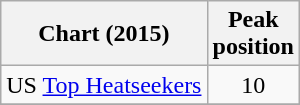<table class="wikitable">
<tr>
<th>Chart (2015)</th>
<th>Peak<br>position</th>
</tr>
<tr>
<td>US <a href='#'>Top Heatseekers</a></td>
<td align="center">10</td>
</tr>
<tr>
</tr>
</table>
